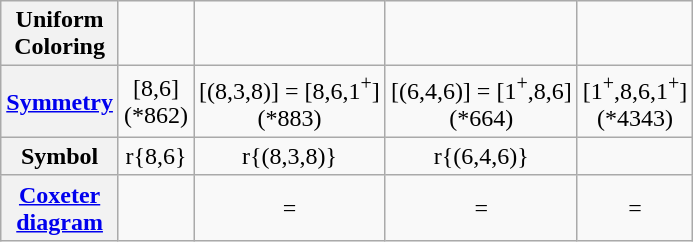<table class=wikitable>
<tr align=center>
<th>Uniform<br>Coloring</th>
<td></td>
<td></td>
<td></td>
<td></td>
</tr>
<tr align=center>
<th><a href='#'>Symmetry</a></th>
<td>[8,6]<br>(*862)<br></td>
<td>[(8,3,8)] = [8,6,1<sup>+</sup>]<br>(*883)<br></td>
<td>[(6,4,6)] = [1<sup>+</sup>,8,6]<br>(*664)<br></td>
<td>[1<sup>+</sup>,8,6,1<sup>+</sup>]<br>(*4343)<br></td>
</tr>
<tr align=center>
<th>Symbol</th>
<td>r{8,6}</td>
<td>r{(8,3,8)}</td>
<td>r{(6,4,6)}</td>
<td></td>
</tr>
<tr align=center>
<th><a href='#'>Coxeter<br>diagram</a></th>
<td></td>
<td> = </td>
<td> = </td>
<td> =<br></td>
</tr>
</table>
